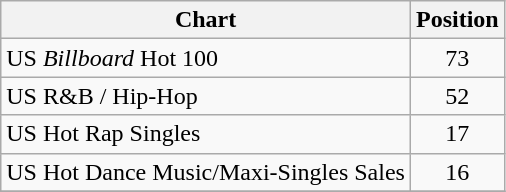<table class="wikitable sortable">
<tr>
<th>Chart</th>
<th>Position</th>
</tr>
<tr>
<td>US <em>Billboard</em> Hot 100</td>
<td align="center">73</td>
</tr>
<tr>
<td>US R&B / Hip-Hop</td>
<td align="center">52</td>
</tr>
<tr>
<td>US Hot Rap Singles</td>
<td align="center">17</td>
</tr>
<tr>
<td>US Hot Dance Music/Maxi-Singles Sales</td>
<td align="center">16</td>
</tr>
<tr>
</tr>
</table>
